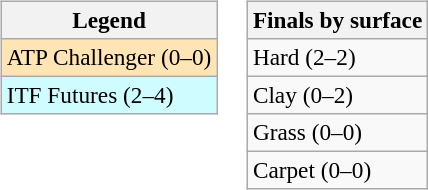<table>
<tr valign=top>
<td><br><table class=wikitable style=font-size:97%>
<tr>
<th>Legend</th>
</tr>
<tr bgcolor=moccasin>
<td>ATP Challenger (0–0)</td>
</tr>
<tr bgcolor=cffcff>
<td>ITF Futures (2–4)</td>
</tr>
</table>
</td>
<td><br><table class=wikitable style=font-size:97%>
<tr>
<th>Finals by surface</th>
</tr>
<tr>
<td>Hard (2–2)</td>
</tr>
<tr>
<td>Clay (0–2)</td>
</tr>
<tr>
<td>Grass (0–0)</td>
</tr>
<tr>
<td>Carpet (0–0)</td>
</tr>
</table>
</td>
</tr>
</table>
